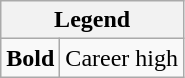<table class="wikitable mw-collapsible mw-collapsed">
<tr>
<th colspan="2">Legend</th>
</tr>
<tr>
<td><strong>Bold</strong></td>
<td>Career high</td>
</tr>
</table>
